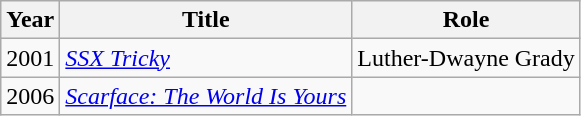<table class="wikitable">
<tr>
<th>Year</th>
<th>Title</th>
<th>Role</th>
</tr>
<tr>
<td>2001</td>
<td><em><a href='#'>SSX Tricky</a></em></td>
<td>Luther-Dwayne Grady</td>
</tr>
<tr>
<td>2006</td>
<td><em><a href='#'>Scarface: The World Is Yours</a></em></td>
<td></td>
</tr>
</table>
